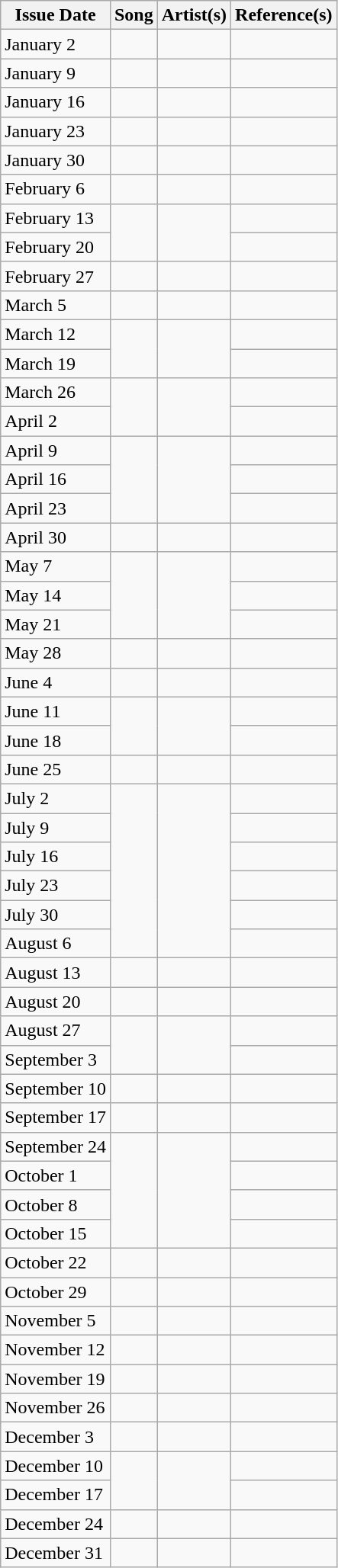<table class="wikitable">
<tr>
<th style="text-align: center;">Issue Date</th>
<th style="text-align: center;">Song</th>
<th style="text-align: center;">Artist(s)</th>
<th style="text-align: center;">Reference(s)</th>
</tr>
<tr>
<td>January 2</td>
<td></td>
<td></td>
<td></td>
</tr>
<tr>
<td>January 9</td>
<td></td>
<td></td>
<td></td>
</tr>
<tr>
<td>January 16</td>
<td></td>
<td></td>
<td></td>
</tr>
<tr>
<td>January 23</td>
<td></td>
<td></td>
<td></td>
</tr>
<tr>
<td>January 30</td>
<td></td>
<td></td>
<td></td>
</tr>
<tr>
<td>February 6</td>
<td></td>
<td></td>
<td></td>
</tr>
<tr>
<td>February 13</td>
<td rowspan="2"></td>
<td rowspan="2"></td>
<td></td>
</tr>
<tr>
<td>February 20</td>
<td></td>
</tr>
<tr>
<td>February 27</td>
<td></td>
<td></td>
<td></td>
</tr>
<tr>
<td>March 5</td>
<td></td>
<td></td>
<td></td>
</tr>
<tr>
<td>March 12</td>
<td rowspan="2"></td>
<td rowspan="2"></td>
<td></td>
</tr>
<tr>
<td>March 19</td>
<td></td>
</tr>
<tr>
<td>March 26</td>
<td rowspan="2"></td>
<td rowspan="2"></td>
<td></td>
</tr>
<tr>
<td>April 2</td>
<td></td>
</tr>
<tr>
<td>April 9</td>
<td rowspan="3"></td>
<td rowspan="3"></td>
<td></td>
</tr>
<tr>
<td>April 16</td>
<td></td>
</tr>
<tr>
<td>April 23</td>
<td></td>
</tr>
<tr>
<td>April 30</td>
<td></td>
<td></td>
<td></td>
</tr>
<tr>
<td>May 7</td>
<td rowspan="3"></td>
<td rowspan="3"></td>
<td></td>
</tr>
<tr>
<td>May 14</td>
<td></td>
</tr>
<tr>
<td>May 21</td>
<td></td>
</tr>
<tr>
<td>May 28</td>
<td rowspan="1"></td>
<td rowspan="1"></td>
<td></td>
</tr>
<tr>
<td>June 4</td>
<td rowspan="1"></td>
<td rowspan="1"></td>
<td></td>
</tr>
<tr>
<td>June 11</td>
<td rowspan="2"></td>
<td rowspan="2"></td>
<td></td>
</tr>
<tr>
<td>June 18</td>
<td></td>
</tr>
<tr>
<td>June 25</td>
<td rowspan="1"></td>
<td rowspan="1"></td>
<td></td>
</tr>
<tr>
<td>July 2</td>
<td rowspan="6"></td>
<td rowspan="6"></td>
<td></td>
</tr>
<tr>
<td>July 9</td>
<td></td>
</tr>
<tr>
<td>July 16</td>
<td></td>
</tr>
<tr>
<td>July 23</td>
<td></td>
</tr>
<tr>
<td>July 30</td>
<td></td>
</tr>
<tr>
<td>August 6</td>
<td></td>
</tr>
<tr>
<td>August 13</td>
<td></td>
<td></td>
<td></td>
</tr>
<tr>
<td>August 20</td>
<td></td>
<td></td>
<td></td>
</tr>
<tr>
<td>August 27</td>
<td rowspan="2"></td>
<td rowspan="2"></td>
<td></td>
</tr>
<tr>
<td>September 3</td>
<td></td>
</tr>
<tr>
<td>September 10</td>
<td></td>
<td></td>
<td></td>
</tr>
<tr>
<td>September 17</td>
<td></td>
<td></td>
<td></td>
</tr>
<tr>
<td>September 24</td>
<td rowspan="4"></td>
<td rowspan="4"></td>
<td></td>
</tr>
<tr>
<td>October 1</td>
<td></td>
</tr>
<tr>
<td>October 8</td>
<td></td>
</tr>
<tr>
<td>October 15</td>
<td></td>
</tr>
<tr>
<td>October 22</td>
<td rowspan="1"></td>
<td rowspan="1"></td>
<td></td>
</tr>
<tr>
<td>October 29</td>
<td rowspan="1"></td>
<td rowspan="1"></td>
<td></td>
</tr>
<tr>
<td>November 5</td>
<td rowspan="1"></td>
<td rowspan="1"></td>
<td></td>
</tr>
<tr>
<td>November 12</td>
<td rowspan="1"></td>
<td rowspan="1"></td>
<td></td>
</tr>
<tr>
<td>November 19</td>
<td rowspan="1"></td>
<td rowspan="1"></td>
<td></td>
</tr>
<tr>
<td>November 26</td>
<td rowspan="1"></td>
<td rowspan="1"></td>
<td></td>
</tr>
<tr>
<td>December 3</td>
<td rowspan="1"></td>
<td rowspan="1"></td>
<td></td>
</tr>
<tr>
<td>December 10</td>
<td rowspan="2"></td>
<td rowspan="2"></td>
<td></td>
</tr>
<tr>
<td>December 17</td>
<td></td>
</tr>
<tr>
<td>December 24</td>
<td rowspan="1"></td>
<td rowspan="1"></td>
<td></td>
</tr>
<tr>
<td>December 31</td>
<td rowspan="1"></td>
<td rowspan="1"></td>
<td></td>
</tr>
</table>
